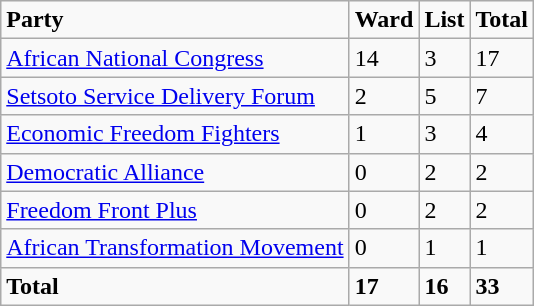<table class="wikitable">
<tr>
<td><strong>Party</strong></td>
<td><strong>Ward</strong></td>
<td><strong>List</strong></td>
<td><strong>Total</strong></td>
</tr>
<tr>
<td><a href='#'>African National Congress</a></td>
<td>14</td>
<td>3</td>
<td>17</td>
</tr>
<tr>
<td><a href='#'>Setsoto Service Delivery Forum</a></td>
<td>2</td>
<td>5</td>
<td>7</td>
</tr>
<tr>
<td><a href='#'>Economic Freedom Fighters</a></td>
<td>1</td>
<td>3</td>
<td>4</td>
</tr>
<tr>
<td><a href='#'>Democratic Alliance</a></td>
<td>0</td>
<td>2</td>
<td>2</td>
</tr>
<tr>
<td><a href='#'>Freedom Front Plus</a></td>
<td>0</td>
<td>2</td>
<td>2</td>
</tr>
<tr>
<td><a href='#'>African Transformation Movement</a></td>
<td>0</td>
<td>1</td>
<td>1</td>
</tr>
<tr>
<td><strong>Total</strong></td>
<td><strong>17</strong></td>
<td><strong>16</strong></td>
<td><strong>33</strong></td>
</tr>
</table>
